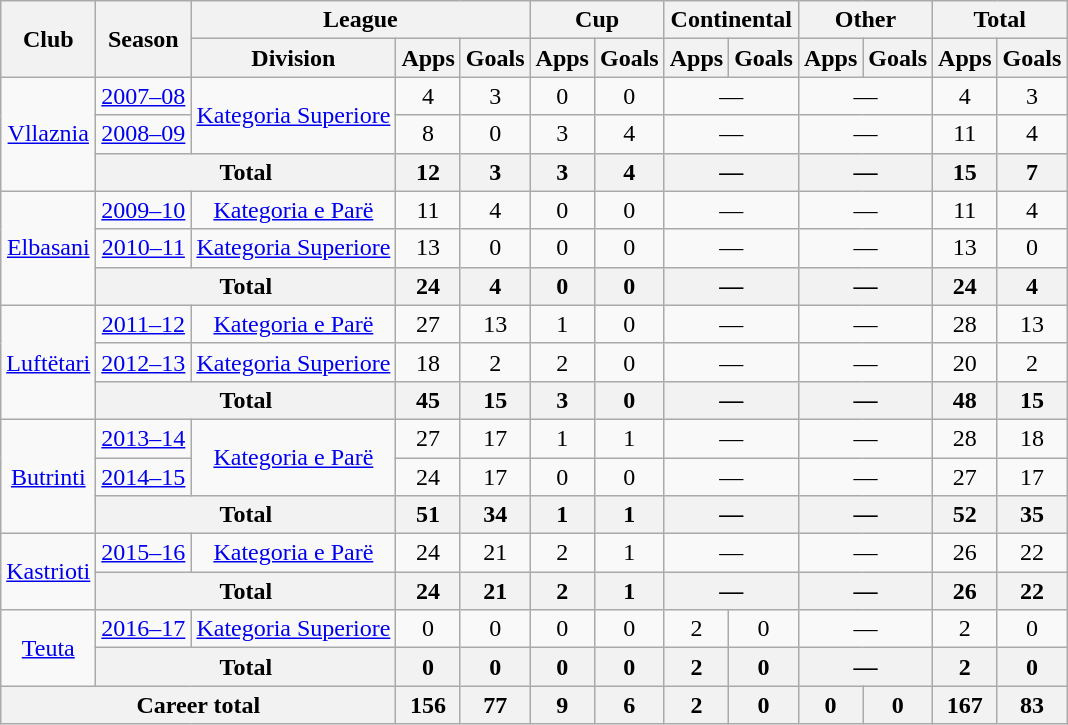<table class="wikitable" style="text-align:center">
<tr>
<th rowspan="2">Club</th>
<th rowspan="2">Season</th>
<th colspan="3">League</th>
<th colspan="2">Cup</th>
<th colspan="2">Continental</th>
<th colspan="2">Other</th>
<th colspan="2">Total</th>
</tr>
<tr>
<th>Division</th>
<th>Apps</th>
<th>Goals</th>
<th>Apps</th>
<th>Goals</th>
<th>Apps</th>
<th>Goals</th>
<th>Apps</th>
<th>Goals</th>
<th>Apps</th>
<th>Goals</th>
</tr>
<tr>
<td rowspan="3"><a href='#'>Vllaznia</a></td>
<td><a href='#'>2007–08</a></td>
<td rowspan="2"><a href='#'>Kategoria Superiore</a></td>
<td>4</td>
<td>3</td>
<td>0</td>
<td>0</td>
<td colspan="2">—</td>
<td colspan="2">—</td>
<td>4</td>
<td>3</td>
</tr>
<tr>
<td><a href='#'>2008–09</a></td>
<td>8</td>
<td>0</td>
<td>3</td>
<td>4</td>
<td colspan="2">—</td>
<td colspan="2">—</td>
<td>11</td>
<td>4</td>
</tr>
<tr>
<th colspan="2">Total</th>
<th>12</th>
<th>3</th>
<th>3</th>
<th>4</th>
<th colspan="2">—</th>
<th colspan="2">—</th>
<th>15</th>
<th>7</th>
</tr>
<tr>
<td rowspan="3"><a href='#'>Elbasani</a></td>
<td><a href='#'>2009–10</a></td>
<td rowspan="1"><a href='#'>Kategoria e Parë</a></td>
<td>11</td>
<td>4</td>
<td>0</td>
<td>0</td>
<td colspan="2">—</td>
<td colspan="2">—</td>
<td>11</td>
<td>4</td>
</tr>
<tr>
<td><a href='#'>2010–11</a></td>
<td rowspan="1"><a href='#'>Kategoria Superiore</a></td>
<td>13</td>
<td>0</td>
<td>0</td>
<td>0</td>
<td colspan="2">—</td>
<td colspan="2">—</td>
<td>13</td>
<td>0</td>
</tr>
<tr>
<th colspan="2">Total</th>
<th>24</th>
<th>4</th>
<th>0</th>
<th>0</th>
<th colspan="2">—</th>
<th colspan="2">—</th>
<th>24</th>
<th>4</th>
</tr>
<tr>
<td rowspan="3"><a href='#'>Luftëtari</a></td>
<td><a href='#'>2011–12</a></td>
<td rowspan="1"><a href='#'>Kategoria e Parë</a></td>
<td>27</td>
<td>13</td>
<td>1</td>
<td>0</td>
<td colspan="2">—</td>
<td colspan="2">—</td>
<td>28</td>
<td>13</td>
</tr>
<tr>
<td><a href='#'>2012–13</a></td>
<td rowspan="1"><a href='#'>Kategoria Superiore</a></td>
<td>18</td>
<td>2</td>
<td>2</td>
<td>0</td>
<td colspan="2">—</td>
<td colspan="2">—</td>
<td>20</td>
<td>2</td>
</tr>
<tr>
<th colspan="2">Total</th>
<th>45</th>
<th>15</th>
<th>3</th>
<th>0</th>
<th colspan="2">—</th>
<th colspan="2">—</th>
<th>48</th>
<th>15</th>
</tr>
<tr>
<td rowspan="3"><a href='#'>Butrinti</a></td>
<td><a href='#'>2013–14</a></td>
<td rowspan="2"><a href='#'>Kategoria e Parë</a></td>
<td>27</td>
<td>17</td>
<td>1</td>
<td>1</td>
<td colspan="2">—</td>
<td colspan="2">—</td>
<td>28</td>
<td>18</td>
</tr>
<tr>
<td><a href='#'>2014–15</a></td>
<td>24</td>
<td>17</td>
<td>0</td>
<td>0</td>
<td colspan="2">—</td>
<td colspan="2">—</td>
<td>27</td>
<td>17</td>
</tr>
<tr>
<th colspan="2">Total</th>
<th>51</th>
<th>34</th>
<th>1</th>
<th>1</th>
<th colspan="2">—</th>
<th colspan="2">—</th>
<th>52</th>
<th>35</th>
</tr>
<tr>
<td rowspan="2"><a href='#'>Kastrioti</a></td>
<td><a href='#'>2015–16</a></td>
<td rowspan="1"><a href='#'>Kategoria e Parë</a></td>
<td>24</td>
<td>21</td>
<td>2</td>
<td>1</td>
<td colspan="2">—</td>
<td colspan="2">—</td>
<td>26</td>
<td>22</td>
</tr>
<tr>
<th colspan="2">Total</th>
<th>24</th>
<th>21</th>
<th>2</th>
<th>1</th>
<th colspan="2">—</th>
<th colspan="2">—</th>
<th>26</th>
<th>22</th>
</tr>
<tr>
<td rowspan="2"><a href='#'>Teuta</a></td>
<td><a href='#'>2016–17</a></td>
<td rowspan="1"><a href='#'>Kategoria Superiore</a></td>
<td>0</td>
<td>0</td>
<td>0</td>
<td>0</td>
<td>2</td>
<td>0</td>
<td colspan="2">—</td>
<td>2</td>
<td>0</td>
</tr>
<tr>
<th colspan="2">Total</th>
<th>0</th>
<th>0</th>
<th>0</th>
<th>0</th>
<th>2</th>
<th>0</th>
<th colspan="2">—</th>
<th>2</th>
<th>0</th>
</tr>
<tr>
<th colspan="3">Career total</th>
<th>156</th>
<th>77</th>
<th>9</th>
<th>6</th>
<th>2</th>
<th>0</th>
<th>0</th>
<th>0</th>
<th>167</th>
<th>83</th>
</tr>
</table>
